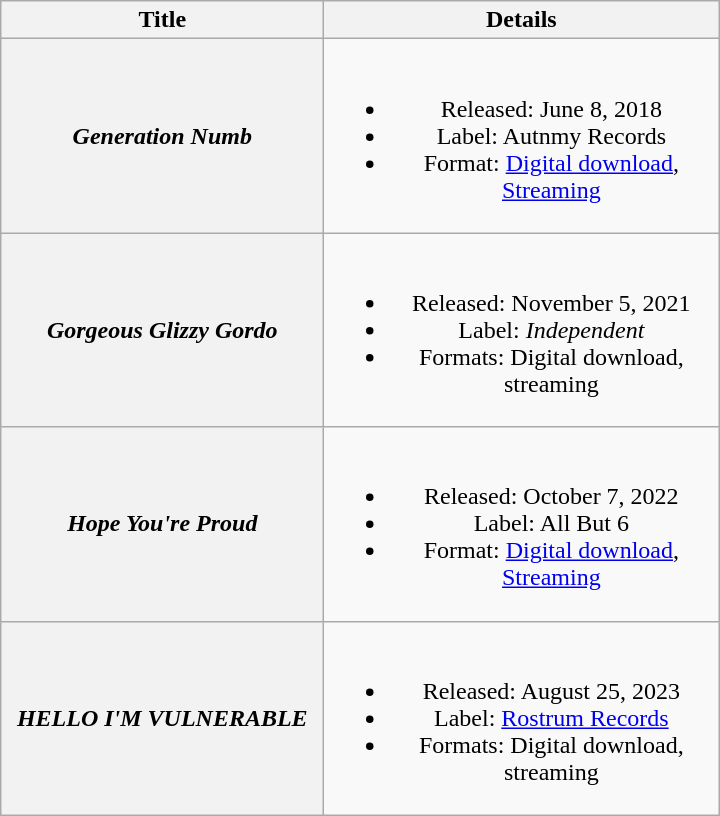<table class="wikitable plainrowheaders" style="text-align:center;">
<tr>
<th scope="col" rowspan="1" style="width:13em;">Title</th>
<th scope="col" rowspan="1" style="width:16em;">Details</th>
</tr>
<tr>
<th scope="row"><em>Generation Numb</em></th>
<td><br><ul><li>Released: June 8, 2018</li><li>Label: Autnmy Records</li><li>Format: <a href='#'>Digital download</a>, <a href='#'>Streaming</a></li></ul></td>
</tr>
<tr>
<th scope="row"><em>Gorgeous Glizzy Gordo</em></th>
<td><br><ul><li>Released: November 5, 2021</li><li>Label: <em>Independent</em></li><li>Formats: Digital download, streaming</li></ul></td>
</tr>
<tr>
<th scope="row"><em>Hope You're Proud</em></th>
<td><br><ul><li>Released: October 7, 2022</li><li>Label: All But 6</li><li>Format: <a href='#'>Digital download</a>, <a href='#'>Streaming</a></li></ul></td>
</tr>
<tr>
<th scope="row"><em>HELLO I'M VULNERABLE</em></th>
<td><br><ul><li>Released: August 25, 2023</li><li>Label: <a href='#'>Rostrum Records</a></li><li>Formats: Digital download, streaming</li></ul></td>
</tr>
</table>
